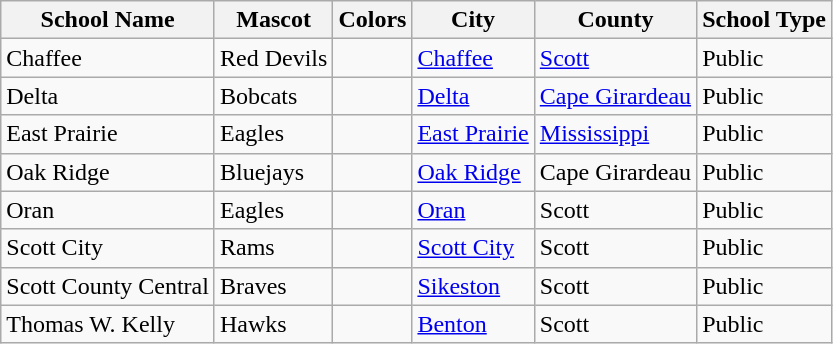<table class="wikitable">
<tr>
<th>School Name</th>
<th>Mascot</th>
<th>Colors</th>
<th>City</th>
<th>County</th>
<th>School Type</th>
</tr>
<tr>
<td>Chaffee</td>
<td>Red Devils</td>
<td></td>
<td><a href='#'>Chaffee</a></td>
<td><a href='#'>Scott</a></td>
<td>Public</td>
</tr>
<tr>
<td>Delta</td>
<td>Bobcats</td>
<td></td>
<td><a href='#'>Delta</a></td>
<td><a href='#'>Cape Girardeau</a></td>
<td>Public</td>
</tr>
<tr>
<td>East Prairie</td>
<td>Eagles</td>
<td></td>
<td><a href='#'>East Prairie</a></td>
<td><a href='#'>Mississippi</a></td>
<td>Public</td>
</tr>
<tr>
<td>Oak Ridge</td>
<td>Bluejays</td>
<td></td>
<td><a href='#'>Oak Ridge</a></td>
<td>Cape Girardeau</td>
<td>Public</td>
</tr>
<tr>
<td>Oran</td>
<td>Eagles</td>
<td></td>
<td><a href='#'>Oran</a></td>
<td>Scott</td>
<td>Public</td>
</tr>
<tr>
<td>Scott City</td>
<td>Rams</td>
<td></td>
<td><a href='#'>Scott City</a></td>
<td>Scott</td>
<td>Public</td>
</tr>
<tr>
<td>Scott County Central</td>
<td>Braves</td>
<td></td>
<td><a href='#'>Sikeston</a></td>
<td>Scott</td>
<td>Public</td>
</tr>
<tr>
<td>Thomas W. Kelly</td>
<td>Hawks</td>
<td></td>
<td><a href='#'>Benton</a></td>
<td>Scott</td>
<td>Public</td>
</tr>
</table>
